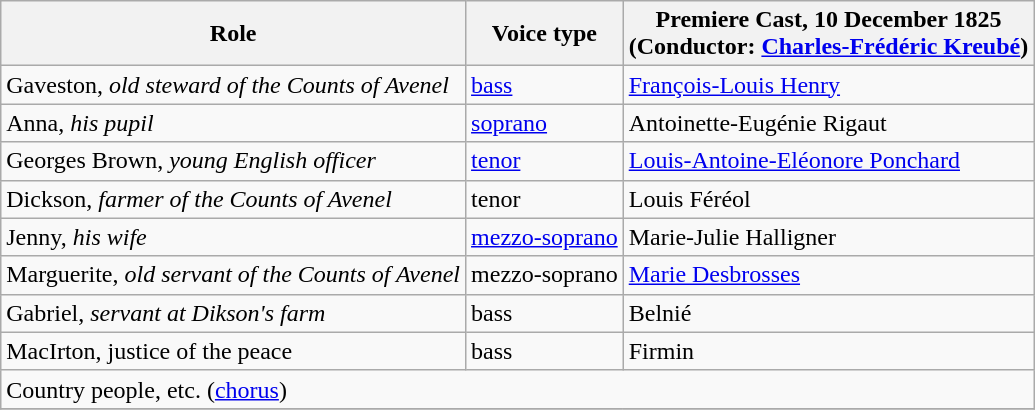<table class="wikitable">
<tr>
<th>Role</th>
<th>Voice type</th>
<th>Premiere Cast, 10 December 1825<br>(Conductor: <a href='#'>Charles-Frédéric Kreubé</a>)</th>
</tr>
<tr>
<td>Gaveston, <em>old steward of the Counts of Avenel</em></td>
<td><a href='#'>bass</a></td>
<td><a href='#'>François-Louis Henry</a></td>
</tr>
<tr>
<td>Anna, <em>his pupil</em></td>
<td><a href='#'>soprano</a></td>
<td>Antoinette-Eugénie Rigaut</td>
</tr>
<tr>
<td>Georges Brown, <em>young English officer</em></td>
<td><a href='#'>tenor</a></td>
<td><a href='#'>Louis-Antoine-Eléonore Ponchard</a></td>
</tr>
<tr>
<td>Dickson, <em>farmer of the Counts of Avenel</em></td>
<td>tenor</td>
<td>Louis Féréol</td>
</tr>
<tr>
<td>Jenny, <em>his wife</em></td>
<td><a href='#'>mezzo-soprano</a></td>
<td>Marie-Julie Halligner</td>
</tr>
<tr>
<td>Marguerite, <em>old servant of the Counts of Avenel</em></td>
<td>mezzo-soprano</td>
<td><a href='#'>Marie Desbrosses</a></td>
</tr>
<tr>
<td>Gabriel, <em>servant at Dikson's farm</em></td>
<td>bass</td>
<td>Belnié</td>
</tr>
<tr>
<td>MacIrton, justice of the peace</td>
<td>bass</td>
<td>Firmin</td>
</tr>
<tr>
<td colspan="3">Country people, etc. (<a href='#'>chorus</a>)</td>
</tr>
<tr>
</tr>
</table>
